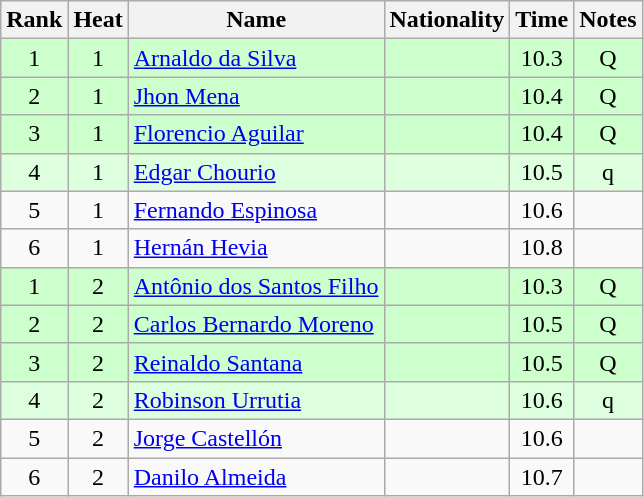<table class="wikitable sortable" style="text-align:center">
<tr>
<th>Rank</th>
<th>Heat</th>
<th>Name</th>
<th>Nationality</th>
<th>Time</th>
<th>Notes</th>
</tr>
<tr bgcolor=ccffcc>
<td>1</td>
<td>1</td>
<td align=left><a href='#'>Arnaldo da Silva</a></td>
<td align=left></td>
<td>10.3</td>
<td>Q</td>
</tr>
<tr bgcolor=ccffcc>
<td>2</td>
<td>1</td>
<td align=left><a href='#'>Jhon Mena</a></td>
<td align=left></td>
<td>10.4</td>
<td>Q</td>
</tr>
<tr bgcolor=ccffcc>
<td>3</td>
<td>1</td>
<td align=left><a href='#'>Florencio Aguilar</a></td>
<td align=left></td>
<td>10.4</td>
<td>Q</td>
</tr>
<tr bgcolor=ddffdd>
<td>4</td>
<td>1</td>
<td align=left><a href='#'>Edgar Chourio</a></td>
<td align=left></td>
<td>10.5</td>
<td>q</td>
</tr>
<tr>
<td>5</td>
<td>1</td>
<td align=left><a href='#'>Fernando Espinosa</a></td>
<td align=left></td>
<td>10.6</td>
<td></td>
</tr>
<tr>
<td>6</td>
<td>1</td>
<td align=left><a href='#'>Hernán Hevia</a></td>
<td align=left></td>
<td>10.8</td>
<td></td>
</tr>
<tr bgcolor=ccffcc>
<td>1</td>
<td>2</td>
<td align=left><a href='#'>Antônio dos Santos Filho</a></td>
<td align=left></td>
<td>10.3</td>
<td>Q</td>
</tr>
<tr bgcolor=ccffcc>
<td>2</td>
<td>2</td>
<td align=left><a href='#'>Carlos Bernardo Moreno</a></td>
<td align=left></td>
<td>10.5</td>
<td>Q</td>
</tr>
<tr bgcolor=ccffcc>
<td>3</td>
<td>2</td>
<td align=left><a href='#'>Reinaldo Santana</a></td>
<td align=left></td>
<td>10.5</td>
<td>Q</td>
</tr>
<tr bgcolor=ddffdd>
<td>4</td>
<td>2</td>
<td align=left><a href='#'>Robinson Urrutia</a></td>
<td align=left></td>
<td>10.6</td>
<td>q</td>
</tr>
<tr>
<td>5</td>
<td>2</td>
<td align=left><a href='#'>Jorge Castellón</a></td>
<td align=left></td>
<td>10.6</td>
<td></td>
</tr>
<tr>
<td>6</td>
<td>2</td>
<td align=left><a href='#'>Danilo Almeida</a></td>
<td align=left></td>
<td>10.7</td>
<td></td>
</tr>
</table>
